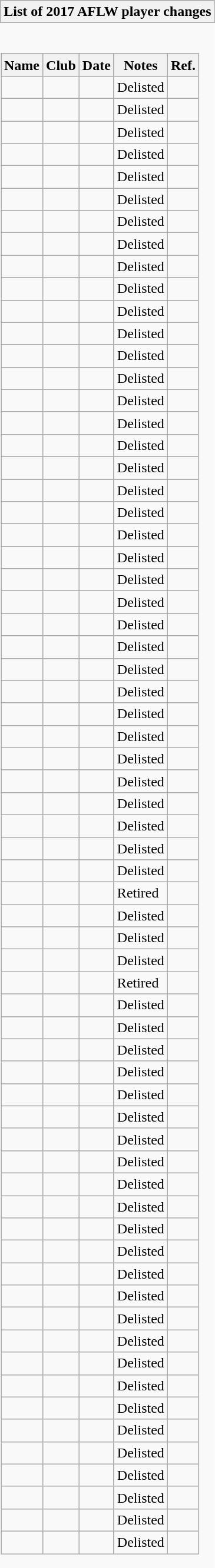<table class="wikitable collapsible" style="border:none">
<tr>
<th scope="col">List of 2017 AFLW player changes</th>
</tr>
<tr>
<td style="padding:0;border:none"><br><table class="wikitable sortable" style="text-align:left;">
<tr style="background:#C1D8FF;">
<th>Name</th>
<th>Club</th>
<th>Date</th>
<th>Notes</th>
<th class=unsortable>Ref.</th>
</tr>
<tr>
<td></td>
<td></td>
<td></td>
<td>Delisted</td>
<td></td>
</tr>
<tr>
<td></td>
<td></td>
<td></td>
<td>Delisted</td>
<td></td>
</tr>
<tr>
<td></td>
<td></td>
<td></td>
<td>Delisted</td>
<td></td>
</tr>
<tr>
<td></td>
<td></td>
<td></td>
<td>Delisted</td>
<td></td>
</tr>
<tr>
<td></td>
<td></td>
<td></td>
<td>Delisted</td>
<td></td>
</tr>
<tr>
<td></td>
<td></td>
<td></td>
<td>Delisted</td>
<td></td>
</tr>
<tr>
<td></td>
<td></td>
<td></td>
<td>Delisted</td>
<td></td>
</tr>
<tr>
<td></td>
<td></td>
<td></td>
<td>Delisted</td>
<td></td>
</tr>
<tr>
<td></td>
<td></td>
<td></td>
<td>Delisted</td>
<td></td>
</tr>
<tr>
<td></td>
<td></td>
<td></td>
<td>Delisted</td>
<td></td>
</tr>
<tr>
<td></td>
<td></td>
<td></td>
<td>Delisted</td>
<td></td>
</tr>
<tr>
<td></td>
<td></td>
<td></td>
<td>Delisted</td>
<td></td>
</tr>
<tr>
<td></td>
<td></td>
<td></td>
<td>Delisted</td>
<td></td>
</tr>
<tr>
<td></td>
<td></td>
<td></td>
<td>Delisted</td>
<td></td>
</tr>
<tr>
<td></td>
<td></td>
<td></td>
<td>Delisted</td>
<td></td>
</tr>
<tr>
<td></td>
<td></td>
<td></td>
<td>Delisted</td>
<td></td>
</tr>
<tr>
<td></td>
<td></td>
<td></td>
<td>Delisted</td>
<td></td>
</tr>
<tr>
<td></td>
<td></td>
<td></td>
<td>Delisted</td>
<td></td>
</tr>
<tr>
<td></td>
<td></td>
<td></td>
<td>Delisted</td>
<td></td>
</tr>
<tr>
<td></td>
<td></td>
<td></td>
<td>Delisted</td>
<td></td>
</tr>
<tr>
<td></td>
<td></td>
<td></td>
<td>Delisted</td>
<td></td>
</tr>
<tr>
<td></td>
<td></td>
<td></td>
<td>Delisted</td>
<td></td>
</tr>
<tr>
<td></td>
<td></td>
<td></td>
<td>Delisted</td>
<td></td>
</tr>
<tr>
<td></td>
<td></td>
<td></td>
<td>Delisted</td>
<td></td>
</tr>
<tr>
<td></td>
<td></td>
<td></td>
<td>Delisted</td>
<td></td>
</tr>
<tr>
<td></td>
<td></td>
<td></td>
<td>Delisted</td>
<td></td>
</tr>
<tr>
<td></td>
<td></td>
<td></td>
<td>Delisted</td>
<td></td>
</tr>
<tr>
<td></td>
<td></td>
<td></td>
<td>Delisted</td>
<td></td>
</tr>
<tr>
<td></td>
<td></td>
<td></td>
<td>Delisted</td>
<td></td>
</tr>
<tr>
<td></td>
<td></td>
<td></td>
<td>Delisted</td>
<td></td>
</tr>
<tr>
<td></td>
<td></td>
<td></td>
<td>Delisted</td>
<td></td>
</tr>
<tr>
<td></td>
<td></td>
<td></td>
<td>Delisted</td>
<td></td>
</tr>
<tr>
<td></td>
<td></td>
<td></td>
<td>Delisted</td>
<td></td>
</tr>
<tr>
<td></td>
<td></td>
<td></td>
<td>Delisted</td>
<td></td>
</tr>
<tr>
<td></td>
<td></td>
<td></td>
<td>Delisted</td>
<td></td>
</tr>
<tr>
<td></td>
<td></td>
<td></td>
<td>Delisted</td>
<td></td>
</tr>
<tr>
<td></td>
<td></td>
<td></td>
<td>Retired</td>
<td></td>
</tr>
<tr>
<td></td>
<td></td>
<td></td>
<td>Delisted</td>
<td></td>
</tr>
<tr>
<td></td>
<td></td>
<td></td>
<td>Delisted</td>
<td></td>
</tr>
<tr>
<td></td>
<td></td>
<td></td>
<td>Delisted</td>
<td></td>
</tr>
<tr>
<td></td>
<td></td>
<td></td>
<td>Retired</td>
<td></td>
</tr>
<tr>
<td></td>
<td></td>
<td></td>
<td>Delisted</td>
<td></td>
</tr>
<tr>
<td></td>
<td></td>
<td></td>
<td>Delisted</td>
<td></td>
</tr>
<tr>
<td></td>
<td></td>
<td></td>
<td>Delisted</td>
<td></td>
</tr>
<tr>
<td></td>
<td></td>
<td></td>
<td>Delisted</td>
<td></td>
</tr>
<tr>
<td></td>
<td></td>
<td></td>
<td>Delisted</td>
<td></td>
</tr>
<tr>
<td></td>
<td></td>
<td></td>
<td>Delisted</td>
<td></td>
</tr>
<tr>
<td></td>
<td></td>
<td></td>
<td>Delisted</td>
<td></td>
</tr>
<tr>
<td></td>
<td></td>
<td></td>
<td>Delisted</td>
<td></td>
</tr>
<tr>
<td></td>
<td></td>
<td></td>
<td>Delisted</td>
<td></td>
</tr>
<tr>
<td></td>
<td></td>
<td></td>
<td>Delisted</td>
<td></td>
</tr>
<tr>
<td></td>
<td></td>
<td></td>
<td>Delisted</td>
<td></td>
</tr>
<tr>
<td></td>
<td></td>
<td></td>
<td>Delisted</td>
<td></td>
</tr>
<tr>
<td></td>
<td></td>
<td></td>
<td>Delisted</td>
<td></td>
</tr>
<tr>
<td></td>
<td></td>
<td></td>
<td>Delisted</td>
<td></td>
</tr>
<tr>
<td></td>
<td></td>
<td></td>
<td>Delisted</td>
<td></td>
</tr>
<tr>
<td></td>
<td></td>
<td></td>
<td>Delisted</td>
<td></td>
</tr>
<tr>
<td></td>
<td></td>
<td></td>
<td>Delisted</td>
<td></td>
</tr>
<tr>
<td></td>
<td></td>
<td></td>
<td>Delisted</td>
<td></td>
</tr>
<tr>
<td></td>
<td></td>
<td></td>
<td>Delisted</td>
<td></td>
</tr>
<tr>
<td></td>
<td></td>
<td></td>
<td>Delisted</td>
<td></td>
</tr>
<tr>
<td></td>
<td></td>
<td></td>
<td>Delisted</td>
<td></td>
</tr>
<tr>
<td></td>
<td></td>
<td></td>
<td>Delisted</td>
<td></td>
</tr>
<tr>
<td></td>
<td></td>
<td></td>
<td>Delisted</td>
<td></td>
</tr>
<tr>
<td></td>
<td></td>
<td></td>
<td>Delisted</td>
<td></td>
</tr>
<tr>
<td></td>
<td></td>
<td></td>
<td>Delisted</td>
<td></td>
</tr>
</table>
</td>
</tr>
</table>
